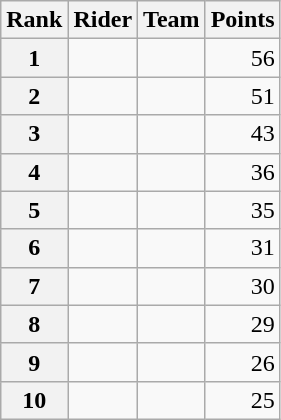<table class="wikitable" margin-bottom:0;">
<tr>
<th scope="col">Rank</th>
<th scope="col">Rider</th>
<th scope="col">Team</th>
<th scope="col">Points</th>
</tr>
<tr>
<th scope="row">1</th>
<td> </td>
<td></td>
<td align="right">56</td>
</tr>
<tr>
<th scope="row">2</th>
<td> </td>
<td></td>
<td align="right">51</td>
</tr>
<tr>
<th scope="row">3</th>
<td></td>
<td></td>
<td align="right">43</td>
</tr>
<tr>
<th scope="row">4</th>
<td></td>
<td></td>
<td align="right">36</td>
</tr>
<tr>
<th scope="row">5</th>
<td></td>
<td></td>
<td align="right">35</td>
</tr>
<tr>
<th scope="row">6</th>
<td></td>
<td></td>
<td align="right">31</td>
</tr>
<tr>
<th scope="row">7</th>
<td></td>
<td></td>
<td align="right">30</td>
</tr>
<tr>
<th scope="row">8</th>
<td></td>
<td></td>
<td align="right">29</td>
</tr>
<tr>
<th scope="row">9</th>
<td> </td>
<td></td>
<td align="right">26</td>
</tr>
<tr>
<th scope="row">10</th>
<td></td>
<td></td>
<td align="right">25</td>
</tr>
</table>
